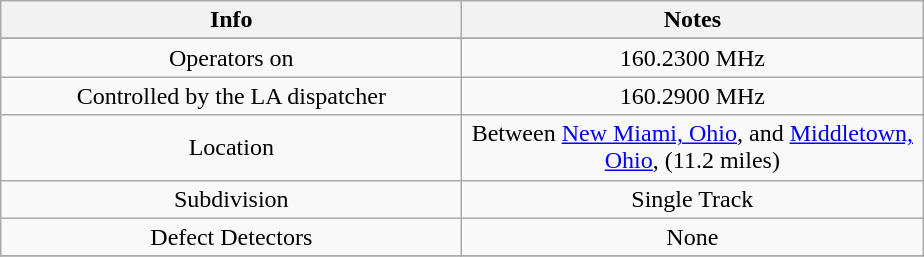<table class="wikitable" style="text-align:center;">
<tr>
<th width="300">Info</th>
<th width="300">Notes</th>
</tr>
<tr style="background:#ddd;"{| class="wikitable" style="text-align:center;">
</tr>
<tr>
<td>Operators on</td>
<td>160.2300 MHz</td>
</tr>
<tr>
<td>Controlled by the LA dispatcher</td>
<td>160.2900 MHz</td>
</tr>
<tr>
<td>Location</td>
<td>Between <a href='#'>New Miami, Ohio</a>, and <a href='#'>Middletown, Ohio</a>, (11.2 miles)</td>
</tr>
<tr>
<td>Subdivision</td>
<td>Single Track</td>
</tr>
<tr>
<td>Defect Detectors</td>
<td>None</td>
</tr>
<tr>
</tr>
</table>
